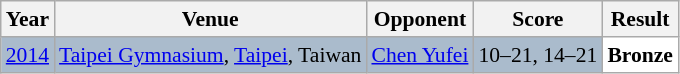<table class="sortable wikitable" style="font-size: 90%;">
<tr>
<th>Year</th>
<th>Venue</th>
<th>Opponent</th>
<th>Score</th>
<th>Result</th>
</tr>
<tr style="background:#AABBCC">
<td align="center"><a href='#'>2014</a></td>
<td align="left"><a href='#'>Taipei Gymnasium</a>, <a href='#'>Taipei</a>, Taiwan</td>
<td align="left"> <a href='#'>Chen Yufei</a></td>
<td align="left">10–21, 14–21</td>
<td style="text-align:left; background:white"> <strong>Bronze</strong></td>
</tr>
</table>
